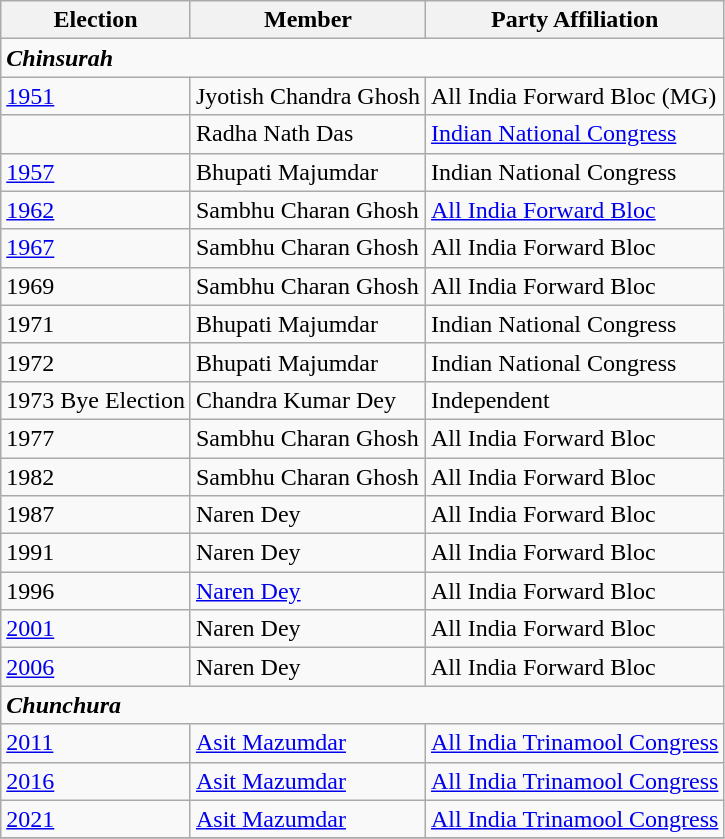<table class="wikitable sortable"ìÍĦĤĠčw>
<tr>
<th>Election</th>
<th>Member</th>
<th>Party Affiliation</th>
</tr>
<tr>
<td colspan="3"><strong><em>Chinsurah</em></strong></td>
</tr>
<tr>
<td><a href='#'>1951</a></td>
<td>Jyotish Chandra Ghosh</td>
<td>All India Forward Bloc (MG)</td>
</tr>
<tr>
<td></td>
<td>Radha Nath Das</td>
<td><a href='#'>Indian National Congress</a></td>
</tr>
<tr>
<td><a href='#'>1957</a></td>
<td>Bhupati Majumdar</td>
<td>Indian National Congress</td>
</tr>
<tr>
<td><a href='#'>1962</a></td>
<td>Sambhu Charan Ghosh</td>
<td><a href='#'>All India Forward Bloc</a></td>
</tr>
<tr>
<td><a href='#'>1967</a></td>
<td>Sambhu Charan Ghosh</td>
<td>All India Forward Bloc</td>
</tr>
<tr>
<td>1969</td>
<td>Sambhu Charan Ghosh</td>
<td>All India Forward Bloc</td>
</tr>
<tr>
<td>1971</td>
<td>Bhupati Majumdar</td>
<td>Indian National Congress</td>
</tr>
<tr>
<td>1972</td>
<td>Bhupati Majumdar</td>
<td>Indian National Congress</td>
</tr>
<tr>
<td>1973 Bye Election</td>
<td>Chandra Kumar Dey</td>
<td>Independent</td>
</tr>
<tr>
<td>1977</td>
<td>Sambhu Charan Ghosh</td>
<td>All India Forward Bloc</td>
</tr>
<tr>
<td>1982</td>
<td>Sambhu Charan Ghosh</td>
<td>All India Forward Bloc</td>
</tr>
<tr>
<td>1987</td>
<td>Naren Dey</td>
<td>All India Forward Bloc</td>
</tr>
<tr>
<td>1991</td>
<td>Naren Dey</td>
<td>All India Forward Bloc</td>
</tr>
<tr>
<td>1996</td>
<td><a href='#'>Naren Dey</a></td>
<td>All India Forward Bloc</td>
</tr>
<tr>
<td><a href='#'>2001</a></td>
<td>Naren Dey</td>
<td>All India Forward Bloc</td>
</tr>
<tr>
<td><a href='#'>2006</a></td>
<td>Naren Dey</td>
<td>All India Forward Bloc</td>
</tr>
<tr>
<td colspan="3"><strong><em>Chunchura</em></strong></td>
</tr>
<tr>
<td><a href='#'>2011</a></td>
<td><a href='#'>Asit Mazumdar</a></td>
<td><a href='#'>All India Trinamool Congress</a></td>
</tr>
<tr>
<td><a href='#'>2016</a></td>
<td><a href='#'>Asit Mazumdar</a></td>
<td><a href='#'>All India Trinamool Congress</a></td>
</tr>
<tr>
<td><a href='#'>2021</a></td>
<td><a href='#'>Asit Mazumdar</a></td>
<td><a href='#'>All India Trinamool Congress</a></td>
</tr>
<tr>
</tr>
</table>
